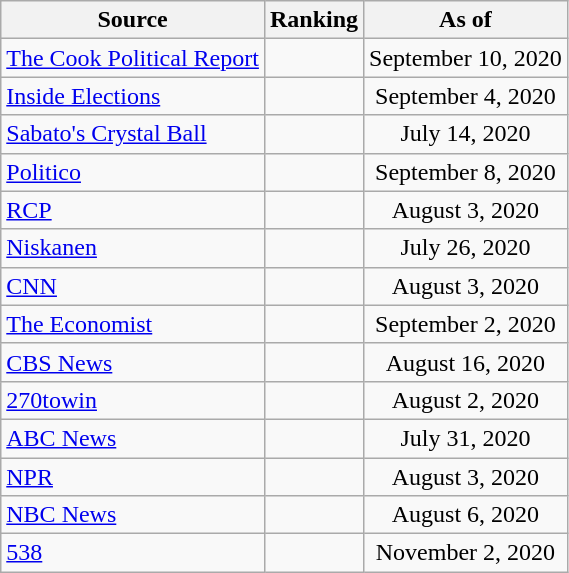<table class="wikitable" style="text-align:center">
<tr>
<th>Source</th>
<th>Ranking</th>
<th>As of</th>
</tr>
<tr>
<td align="left"><a href='#'>The Cook Political Report</a></td>
<td></td>
<td>September 10, 2020</td>
</tr>
<tr>
<td align="left"><a href='#'>Inside Elections</a></td>
<td></td>
<td>September 4, 2020</td>
</tr>
<tr>
<td align="left"><a href='#'>Sabato's Crystal Ball</a></td>
<td></td>
<td>July 14, 2020</td>
</tr>
<tr>
<td align="left"><a href='#'>Politico</a></td>
<td></td>
<td>September 8, 2020</td>
</tr>
<tr>
<td align="left"><a href='#'>RCP</a></td>
<td></td>
<td>August 3, 2020</td>
</tr>
<tr>
<td align="left"><a href='#'>Niskanen</a></td>
<td></td>
<td>July 26, 2020</td>
</tr>
<tr>
<td align="left"><a href='#'>CNN</a></td>
<td></td>
<td>August 3, 2020</td>
</tr>
<tr>
<td align="left"><a href='#'>The Economist</a></td>
<td></td>
<td>September 2, 2020</td>
</tr>
<tr>
<td align="left"><a href='#'>CBS News</a></td>
<td></td>
<td>August 16, 2020</td>
</tr>
<tr>
<td align="left"><a href='#'>270towin</a></td>
<td></td>
<td>August 2, 2020</td>
</tr>
<tr>
<td align="left"><a href='#'>ABC News</a></td>
<td></td>
<td>July 31, 2020</td>
</tr>
<tr>
<td align="left"><a href='#'>NPR</a></td>
<td></td>
<td>August 3, 2020</td>
</tr>
<tr>
<td align="left"><a href='#'>NBC News</a></td>
<td></td>
<td>August 6, 2020</td>
</tr>
<tr>
<td align="left"><a href='#'>538</a></td>
<td></td>
<td>November 2, 2020</td>
</tr>
</table>
